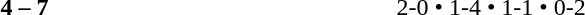<table>
<tr>
<th width=200></th>
<th width=80></th>
<th width=200></th>
<th width=220></th>
</tr>
<tr>
<td align=right></td>
<td align=center><strong>4 – 7</strong></td>
<td><strong></strong></td>
<td>2-0 • 1-4 • 1-1 • 0-2</td>
</tr>
</table>
